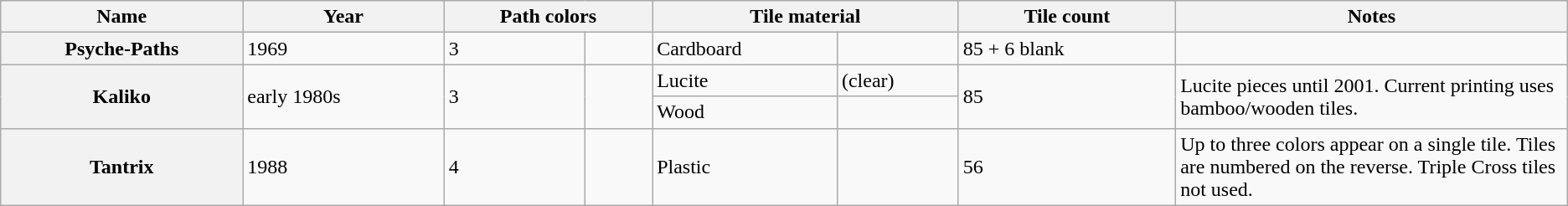<table class="wikitable sortable">
<tr>
<th data-sort-type="text">Name</th>
<th data-sort-type="number">Year</th>
<th colspan=2 data-sort-type="number">Path colors</th>
<th colspan=2 data-sort-type="text">Tile material</th>
<th data-sort-type="number">Tile count</th>
<th class="unsortable" width="25%">Notes</th>
</tr>
<tr>
<th>Psyche-Paths</th>
<td>1969</td>
<td>3</td>
<td></td>
<td>Cardboard</td>
<td></td>
<td>85 + 6 blank</td>
<td></td>
</tr>
<tr>
<th rowspan=2>Kaliko</th>
<td rowspan=2>early 1980s</td>
<td rowspan=2>3</td>
<td rowspan=2></td>
<td>Lucite</td>
<td> (clear)</td>
<td rowspan=2>85</td>
<td rowspan=2>Lucite pieces until 2001. Current printing uses bamboo/wooden tiles.</td>
</tr>
<tr>
<td>Wood</td>
<td></td>
</tr>
<tr>
<th>Tantrix</th>
<td>1988</td>
<td>4</td>
<td></td>
<td>Plastic</td>
<td></td>
<td>56</td>
<td>Up to three colors appear on a single tile. Tiles are numbered on the reverse. Triple Cross tiles not used.</td>
</tr>
</table>
